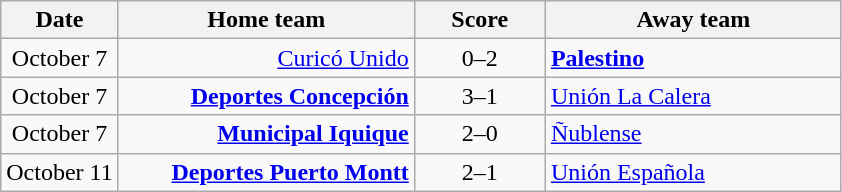<table class="wikitable" style="text-align: center">
<tr>
<th>Date</th>
<th width=190>Home team</th>
<th width=80>Score</th>
<th width=190>Away team</th>
</tr>
<tr>
<td>October 7</td>
<td align=right><a href='#'>Curicó Unido</a></td>
<td>0–2</td>
<td align=left><strong><a href='#'>Palestino</a></strong></td>
</tr>
<tr>
<td>October 7</td>
<td align=right><strong><a href='#'>Deportes Concepción</a></strong></td>
<td>3–1</td>
<td align=left><a href='#'>Unión La Calera</a></td>
</tr>
<tr>
<td>October 7</td>
<td align=right><strong><a href='#'>Municipal Iquique</a></strong></td>
<td>2–0</td>
<td align=left><a href='#'>Ñublense</a></td>
</tr>
<tr>
<td>October 11</td>
<td align=right><strong><a href='#'>Deportes Puerto Montt</a></strong></td>
<td>2–1</td>
<td align=left><a href='#'>Unión Española</a></td>
</tr>
</table>
